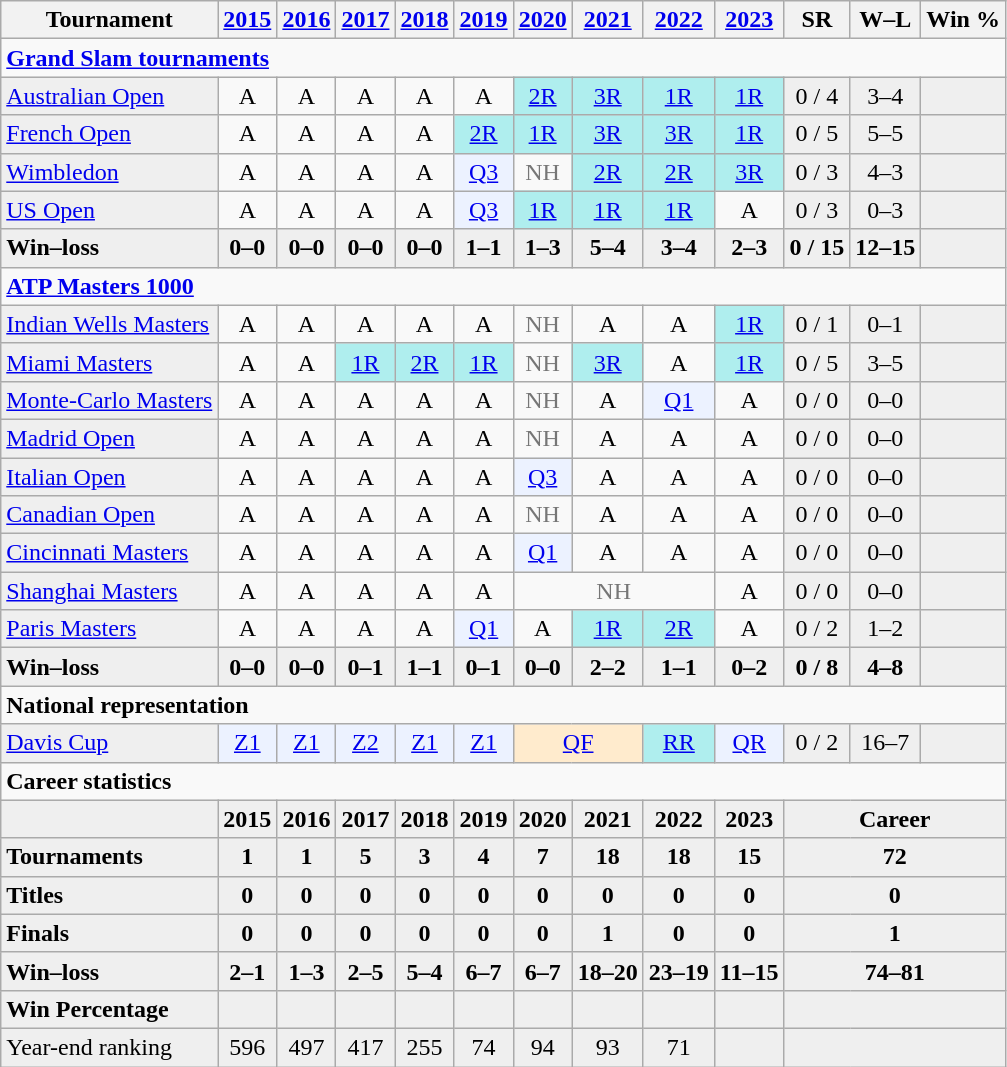<table class="wikitable" style="text-align:center">
<tr>
<th>Tournament</th>
<th><a href='#'>2015</a></th>
<th><a href='#'>2016</a></th>
<th><a href='#'>2017</a></th>
<th><a href='#'>2018</a></th>
<th><a href='#'>2019</a></th>
<th><a href='#'>2020</a></th>
<th><a href='#'>2021</a></th>
<th><a href='#'>2022</a></th>
<th><a href='#'>2023</a></th>
<th>SR</th>
<th>W–L</th>
<th>Win %</th>
</tr>
<tr>
<td colspan="13" align="left"><strong><a href='#'>Grand Slam tournaments</a></strong></td>
</tr>
<tr>
<td align=left bgcolor=efefef><a href='#'>Australian Open</a></td>
<td>A</td>
<td>A</td>
<td>A</td>
<td>A</td>
<td>A</td>
<td bgcolor=afeeee><a href='#'>2R</a></td>
<td bgcolor=afeeee><a href='#'>3R</a></td>
<td bgcolor=afeeee><a href='#'>1R</a></td>
<td bgcolor=afeeee><a href='#'>1R</a></td>
<td bgcolor=efefef>0 / 4</td>
<td bgcolor=efefef>3–4</td>
<td bgcolor=efefef></td>
</tr>
<tr>
<td align=left bgcolor=efefef><a href='#'>French Open</a></td>
<td>A</td>
<td>A</td>
<td>A</td>
<td>A</td>
<td bgcolor=afeeee><a href='#'>2R</a></td>
<td bgcolor=afeeee><a href='#'>1R</a></td>
<td bgcolor=afeeee><a href='#'>3R</a></td>
<td bgcolor=afeeee><a href='#'>3R</a></td>
<td bgcolor=afeeee><a href='#'>1R</a></td>
<td bgcolor=efefef>0 / 5</td>
<td bgcolor=efefef>5–5</td>
<td bgcolor=efefef></td>
</tr>
<tr>
<td align=left bgcolor=efefef><a href='#'>Wimbledon</a></td>
<td>A</td>
<td>A</td>
<td>A</td>
<td>A</td>
<td bgcolor=ecf2ff><a href='#'>Q3</a></td>
<td style=color:#767676>NH</td>
<td bgcolor=afeeee><a href='#'>2R</a></td>
<td bgcolor=afeeee><a href='#'>2R</a></td>
<td bgcolor=afeeee><a href='#'>3R</a></td>
<td bgcolor=efefef>0 / 3</td>
<td bgcolor=efefef>4–3</td>
<td bgcolor=efefef></td>
</tr>
<tr>
<td align=left bgcolor=efefef><a href='#'>US Open</a></td>
<td>A</td>
<td>A</td>
<td>A</td>
<td>A</td>
<td bgcolor=ecf2ff><a href='#'>Q3</a></td>
<td bgcolor=afeeee><a href='#'>1R</a></td>
<td bgcolor=afeeee><a href='#'>1R</a></td>
<td bgcolor=afeeee><a href='#'>1R</a></td>
<td>A</td>
<td bgcolor=efefef>0 / 3</td>
<td bgcolor=efefef>0–3</td>
<td bgcolor=efefef></td>
</tr>
<tr style="font-weight:bold;background:#EFEFEF;">
<td style=text-align:left>Win–loss</td>
<td>0–0</td>
<td>0–0</td>
<td>0–0</td>
<td>0–0</td>
<td>1–1</td>
<td>1–3</td>
<td>5–4</td>
<td>3–4</td>
<td>2–3</td>
<td>0 / 15</td>
<td>12–15</td>
<td></td>
</tr>
<tr>
<td colspan="13" align="left"><strong><a href='#'>ATP Masters 1000</a></strong></td>
</tr>
<tr>
<td align=left bgcolor=efefef><a href='#'>Indian Wells Masters</a></td>
<td>A</td>
<td>A</td>
<td>A</td>
<td>A</td>
<td>A</td>
<td style=color:#767676>NH</td>
<td>A</td>
<td>A</td>
<td bgcolor=afeeee><a href='#'>1R</a></td>
<td bgcolor=efefef>0 / 1</td>
<td bgcolor=efefef>0–1</td>
<td bgcolor=efefef></td>
</tr>
<tr>
<td align=left bgcolor=efefef><a href='#'>Miami Masters</a></td>
<td>A</td>
<td>A</td>
<td bgcolor=afeeee><a href='#'>1R</a></td>
<td bgcolor=afeeee><a href='#'>2R</a></td>
<td bgcolor=afeeee><a href='#'>1R</a></td>
<td style=color:#767676>NH</td>
<td bgcolor=afeeee><a href='#'>3R</a></td>
<td>A</td>
<td bgcolor=afeeee><a href='#'>1R</a></td>
<td bgcolor=efefef>0 / 5</td>
<td bgcolor=efefef>3–5</td>
<td bgcolor=efefef></td>
</tr>
<tr>
<td align=left bgcolor=efefef><a href='#'>Monte-Carlo Masters</a></td>
<td>A</td>
<td>A</td>
<td>A</td>
<td>A</td>
<td>A</td>
<td style=color:#767676>NH</td>
<td>A</td>
<td bgcolor=ecf2ff><a href='#'>Q1</a></td>
<td>A</td>
<td bgcolor=efefef>0 / 0</td>
<td bgcolor=efefef>0–0</td>
<td bgcolor=efefef></td>
</tr>
<tr>
<td align=left bgcolor=efefef><a href='#'>Madrid Open</a></td>
<td>A</td>
<td>A</td>
<td>A</td>
<td>A</td>
<td>A</td>
<td style=color:#767676>NH</td>
<td>A</td>
<td>A</td>
<td>A</td>
<td bgcolor=efefef>0 / 0</td>
<td bgcolor=efefef>0–0</td>
<td bgcolor=efefef></td>
</tr>
<tr>
<td align=left bgcolor=efefef><a href='#'>Italian Open</a></td>
<td>A</td>
<td>A</td>
<td>A</td>
<td>A</td>
<td>A</td>
<td bgcolor=ecf2ff><a href='#'>Q3</a></td>
<td>A</td>
<td>A</td>
<td>A</td>
<td bgcolor=efefef>0 / 0</td>
<td bgcolor=efefef>0–0</td>
<td bgcolor=efefef></td>
</tr>
<tr>
<td align=left bgcolor=efefef><a href='#'>Canadian Open</a></td>
<td>A</td>
<td>A</td>
<td>A</td>
<td>A</td>
<td>A</td>
<td style=color:#767676>NH</td>
<td>A</td>
<td>A</td>
<td>A</td>
<td bgcolor=efefef>0 / 0</td>
<td bgcolor=efefef>0–0</td>
<td bgcolor=efefef></td>
</tr>
<tr>
<td align=left bgcolor=efefef><a href='#'>Cincinnati Masters</a></td>
<td>A</td>
<td>A</td>
<td>A</td>
<td>A</td>
<td>A</td>
<td bgcolor=ecf2ff><a href='#'>Q1</a></td>
<td>A</td>
<td>A</td>
<td>A</td>
<td bgcolor=efefef>0 / 0</td>
<td bgcolor=efefef>0–0</td>
<td bgcolor=efefef></td>
</tr>
<tr>
<td align=left bgcolor=efefef><a href='#'>Shanghai Masters</a></td>
<td>A</td>
<td>A</td>
<td>A</td>
<td>A</td>
<td>A</td>
<td colspan="3" style="color:#767676">NH</td>
<td>A</td>
<td bgcolor=efefef>0 / 0</td>
<td bgcolor=efefef>0–0</td>
<td bgcolor=efefef></td>
</tr>
<tr>
<td align=left bgcolor=efefef><a href='#'>Paris Masters</a></td>
<td>A</td>
<td>A</td>
<td>A</td>
<td>A</td>
<td bgcolor=ecf2ff><a href='#'>Q1</a></td>
<td>A</td>
<td bgcolor=afeeee><a href='#'>1R</a></td>
<td bgcolor=afeeee><a href='#'>2R</a></td>
<td>A</td>
<td bgcolor=efefef>0 / 2</td>
<td bgcolor=efefef>1–2</td>
<td bgcolor=efefef></td>
</tr>
<tr style="font-weight:bold;background:#EFEFEF;">
<td style=text-align:left>Win–loss</td>
<td>0–0</td>
<td>0–0</td>
<td>0–1</td>
<td>1–1</td>
<td>0–1</td>
<td>0–0</td>
<td>2–2</td>
<td>1–1</td>
<td>0–2</td>
<td>0 / 8</td>
<td>4–8</td>
<td></td>
</tr>
<tr>
<td colspan="13" align="left"><strong>National representation</strong></td>
</tr>
<tr>
<td align=left bgcolor=efefef><a href='#'>Davis Cup</a></td>
<td bgcolor=ecf2ff><a href='#'>Z1</a></td>
<td bgcolor=ecf2ff><a href='#'>Z1</a></td>
<td bgcolor=ecf2ff><a href='#'>Z2</a></td>
<td bgcolor=ecf2ff><a href='#'>Z1</a></td>
<td bgcolor=ecf2ff><a href='#'>Z1</a></td>
<td colspan=2 bgcolor=ffebcd><a href='#'>QF</a></td>
<td bgcolor=afeeee><a href='#'>RR</a></td>
<td bgcolor=ecf2ff><a href='#'>QR</a></td>
<td bgcolor=efefef>0 / 2</td>
<td bgcolor=efefef>16–7</td>
<td bgcolor=efefef></td>
</tr>
<tr>
<td colspan="13" align="left"><strong>Career statistics</strong></td>
</tr>
<tr style="font-weight:bold;background:#EFEFEF;">
<td></td>
<td>2015</td>
<td>2016</td>
<td>2017</td>
<td>2018</td>
<td>2019</td>
<td>2020</td>
<td>2021</td>
<td>2022</td>
<td>2023</td>
<td colspan="3">Career</td>
</tr>
<tr style="font-weight:bold;background:#EFEFEF;">
<td align=left>Tournaments</td>
<td>1</td>
<td>1</td>
<td>5</td>
<td>3</td>
<td>4</td>
<td>7</td>
<td>18</td>
<td>18</td>
<td>15</td>
<td colspan="3">72</td>
</tr>
<tr style="font-weight:bold;background:#EFEFEF;">
<td align=left>Titles</td>
<td>0</td>
<td>0</td>
<td>0</td>
<td>0</td>
<td>0</td>
<td>0</td>
<td>0</td>
<td>0</td>
<td>0</td>
<td colspan="3">0</td>
</tr>
<tr style="font-weight:bold;background:#EFEFEF;">
<td align=left>Finals</td>
<td>0</td>
<td>0</td>
<td>0</td>
<td>0</td>
<td>0</td>
<td>0</td>
<td>1</td>
<td>0</td>
<td>0</td>
<td colspan="3">1</td>
</tr>
<tr style="font-weight:bold;background:#EFEFEF;">
<td style=text-align:left>Win–loss</td>
<td>2–1</td>
<td>1–3</td>
<td>2–5</td>
<td>5–4</td>
<td>6–7</td>
<td>6–7</td>
<td>18–20</td>
<td>23–19</td>
<td>11–15</td>
<td colspan="3">74–81</td>
</tr>
<tr style="font-weight:bold;background:#EFEFEF;">
<td style=text-align:left>Win Percentage</td>
<td></td>
<td></td>
<td></td>
<td></td>
<td></td>
<td></td>
<td></td>
<td></td>
<td></td>
<td colspan="3"></td>
</tr>
<tr style="background:#EFEFEF">
<td align=left>Year-end ranking</td>
<td>596</td>
<td>497</td>
<td>417</td>
<td>255</td>
<td>74</td>
<td>94</td>
<td>93</td>
<td>71</td>
<td></td>
<td colspan="3"></td>
</tr>
</table>
